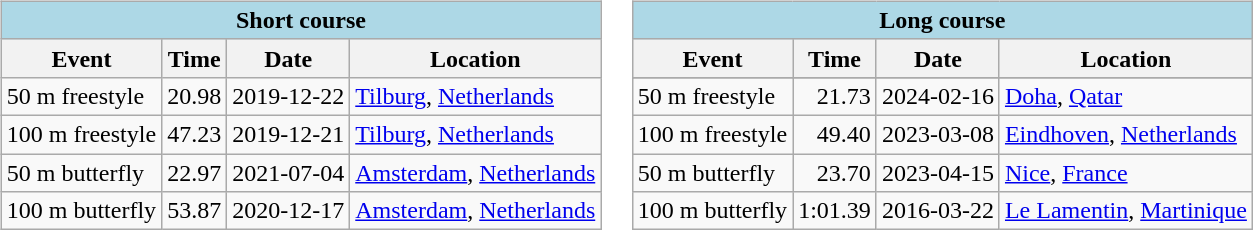<table>
<tr>
<td style="vertical-align:top; text-align:left;"><br><table class="wikitable" |>
<tr>
<th colspan="4" style="background: #add8e6;">Short course</th>
</tr>
<tr>
<th>Event</th>
<th>Time</th>
<th>Date</th>
<th>Location</th>
</tr>
<tr>
<td>50 m freestyle</td>
<td style="text-align:right;">20.98</td>
<td>2019-12-22</td>
<td><a href='#'>Tilburg</a>, <a href='#'>Netherlands</a></td>
</tr>
<tr>
<td>100 m freestyle</td>
<td style="text-align:right;">47.23</td>
<td>2019-12-21</td>
<td><a href='#'>Tilburg</a>, <a href='#'>Netherlands</a></td>
</tr>
<tr>
<td>50 m butterfly</td>
<td style="text-align:right;">22.97</td>
<td>2021-07-04</td>
<td><a href='#'>Amsterdam</a>, <a href='#'>Netherlands</a></td>
</tr>
<tr>
<td>100 m butterfly</td>
<td style="text-align:right;">53.87</td>
<td>2020-12-17</td>
<td><a href='#'>Amsterdam</a>, <a href='#'>Netherlands</a></td>
</tr>
</table>
</td>
<td valign=top align=left><br><table class="wikitable" |>
<tr>
<th colspan="4" style="background: #add8e6;">Long course</th>
</tr>
<tr>
<th>Event</th>
<th>Time</th>
<th>Date</th>
<th>Location</th>
</tr>
<tr>
</tr>
<tr>
<td>50 m freestyle</td>
<td style="text-align:right;">21.73</td>
<td>2024-02-16</td>
<td><a href='#'>Doha</a>, <a href='#'>Qatar</a></td>
</tr>
<tr>
<td>100 m freestyle</td>
<td style="text-align:right;">49.40</td>
<td>2023-03-08</td>
<td><a href='#'>Eindhoven</a>, <a href='#'>Netherlands</a></td>
</tr>
<tr>
<td>50 m butterfly</td>
<td style="text-align:right;">23.70</td>
<td>2023-04-15</td>
<td><a href='#'>Nice</a>, <a href='#'>France</a></td>
</tr>
<tr>
<td>100 m butterfly</td>
<td style="text-align:right;">1:01.39</td>
<td>2016-03-22</td>
<td><a href='#'>Le Lamentin</a>, <a href='#'>Martinique</a></td>
</tr>
</table>
</td>
</tr>
</table>
